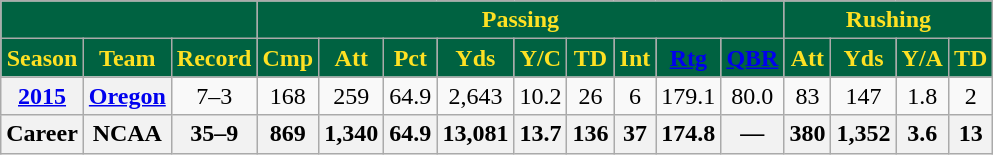<table class="wikitable" style="text-align:center;">
<tr style="font-weight:bold;background:#006241;color:#FEE123;">
<td colspan="3"></td>
<td colspan="9">Passing</td>
<td colspan="4">Rushing</td>
</tr>
<tr style="font-weight:bold;background:#006241;color:#FEE123;">
<td>Season</td>
<td>Team</td>
<td>Record</td>
<td>Cmp</td>
<td>Att</td>
<td>Pct</td>
<td>Yds</td>
<td>Y/C</td>
<td>TD</td>
<td>Int</td>
<td><a href='#'><span>Rtg</span></a></td>
<td><a href='#'><span>QBR</span></a></td>
<td>Att</td>
<td>Yds</td>
<td>Y/A</td>
<td>TD</td>
</tr>
<tr>
<th><a href='#'>2015</a></th>
<th><a href='#'>Oregon</a></th>
<td>7–3</td>
<td>168</td>
<td>259</td>
<td>64.9</td>
<td>2,643</td>
<td>10.2</td>
<td>26</td>
<td>6</td>
<td>179.1</td>
<td>80.0</td>
<td>83</td>
<td>147</td>
<td>1.8</td>
<td>2</td>
</tr>
<tr>
<th>Career</th>
<th>NCAA</th>
<th>35–9</th>
<th>869</th>
<th>1,340</th>
<th>64.9</th>
<th>13,081</th>
<th>13.7</th>
<th>136</th>
<th>37</th>
<th>174.8</th>
<th>—</th>
<th>380</th>
<th>1,352</th>
<th>3.6</th>
<th>13</th>
</tr>
</table>
